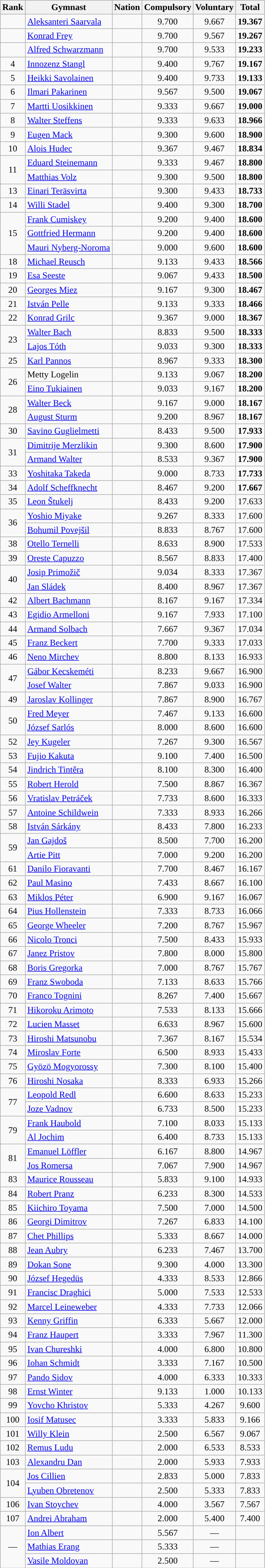<table class="wikitable sortable" style="text-align:center">
<tr>
<th>Rank</th>
<th>Gymnast</th>
<th>Nation</th>
<th>Compulsory</th>
<th>Voluntary</th>
<th>Total</th>
</tr>
<tr>
<td></td>
<td align=left><a href='#'>Aleksanteri Saarvala</a></td>
<td align=left></td>
<td>9.700</td>
<td>9.667</td>
<td><strong>19.367</strong></td>
</tr>
<tr>
<td></td>
<td align=left><a href='#'>Konrad Frey</a></td>
<td align=left></td>
<td>9.700</td>
<td>9.567</td>
<td><strong>19.267</strong></td>
</tr>
<tr>
<td></td>
<td align=left><a href='#'>Alfred Schwarzmann</a></td>
<td align=left></td>
<td>9.700</td>
<td>9.533</td>
<td><strong>19.233</strong></td>
</tr>
<tr>
<td>4</td>
<td align=left><a href='#'>Innozenz Stangl</a></td>
<td align=left></td>
<td>9.400</td>
<td>9.767</td>
<td><strong>19.167</strong></td>
</tr>
<tr>
<td>5</td>
<td align=left><a href='#'>Heikki Savolainen</a></td>
<td align=left></td>
<td>9.400</td>
<td>9.733</td>
<td><strong>19.133</strong></td>
</tr>
<tr>
<td>6</td>
<td align=left><a href='#'>Ilmari Pakarinen</a></td>
<td align=left></td>
<td>9.567</td>
<td>9.500</td>
<td><strong>19.067</strong></td>
</tr>
<tr>
<td>7</td>
<td align=left><a href='#'>Martti Uosikkinen</a></td>
<td align=left></td>
<td>9.333</td>
<td>9.667</td>
<td><strong>19.000</strong></td>
</tr>
<tr>
<td>8</td>
<td align=left><a href='#'>Walter Steffens</a></td>
<td align=left></td>
<td>9.333</td>
<td>9.633</td>
<td><strong>18.966</strong></td>
</tr>
<tr>
<td>9</td>
<td align=left><a href='#'>Eugen Mack</a></td>
<td align=left></td>
<td>9.300</td>
<td>9.600</td>
<td><strong>18.900</strong></td>
</tr>
<tr>
<td>10</td>
<td align=left><a href='#'>Alois Hudec</a></td>
<td align=left></td>
<td>9.367</td>
<td>9.467</td>
<td><strong>18.834</strong></td>
</tr>
<tr>
<td rowspan=2>11</td>
<td align=left><a href='#'>Eduard Steinemann</a></td>
<td align=left></td>
<td>9.333</td>
<td>9.467</td>
<td><strong>18.800</strong></td>
</tr>
<tr>
<td align=left><a href='#'>Matthias Volz</a></td>
<td align=left></td>
<td>9.300</td>
<td>9.500</td>
<td><strong>18.800</strong></td>
</tr>
<tr>
<td>13</td>
<td align=left><a href='#'>Einari Teräsvirta</a></td>
<td align=left></td>
<td>9.300</td>
<td>9.433</td>
<td><strong>18.733</strong></td>
</tr>
<tr>
<td>14</td>
<td align=left><a href='#'>Willi Stadel</a></td>
<td align=left></td>
<td>9.400</td>
<td>9.300</td>
<td><strong>18.700</strong></td>
</tr>
<tr>
<td rowspan=3>15</td>
<td align=left><a href='#'>Frank Cumiskey</a></td>
<td align=left></td>
<td>9.200</td>
<td>9.400</td>
<td><strong>18.600</strong></td>
</tr>
<tr>
<td align=left><a href='#'>Gottfried Hermann</a></td>
<td align=left></td>
<td>9.200</td>
<td>9.400</td>
<td><strong>18.600</strong></td>
</tr>
<tr>
<td align=left><a href='#'>Mauri Nyberg-Noroma</a></td>
<td align=left></td>
<td>9.000</td>
<td>9.600</td>
<td><strong>18.600</strong></td>
</tr>
<tr>
<td>18</td>
<td align=left><a href='#'>Michael Reusch</a></td>
<td align=left></td>
<td>9.133</td>
<td>9.433</td>
<td><strong>18.566</strong></td>
</tr>
<tr>
<td>19</td>
<td align=left><a href='#'>Esa Seeste</a></td>
<td align=left></td>
<td>9.067</td>
<td>9.433</td>
<td><strong>18.500</strong></td>
</tr>
<tr>
<td>20</td>
<td align=left><a href='#'>Georges Miez</a></td>
<td align=left></td>
<td>9.167</td>
<td>9.300</td>
<td><strong>18.467</strong></td>
</tr>
<tr>
<td>21</td>
<td align=left><a href='#'>István Pelle</a></td>
<td align=left></td>
<td>9.133</td>
<td>9.333</td>
<td><strong>18.466</strong></td>
</tr>
<tr>
<td>22</td>
<td align=left><a href='#'>Konrad Grilc</a></td>
<td align=left></td>
<td>9.367</td>
<td>9.000</td>
<td><strong>18.367</strong></td>
</tr>
<tr>
<td rowspan=2>23</td>
<td align=left><a href='#'>Walter Bach</a></td>
<td align=left></td>
<td>8.833</td>
<td>9.500</td>
<td><strong>18.333</strong></td>
</tr>
<tr>
<td align=left><a href='#'>Lajos Tóth</a></td>
<td align=left></td>
<td>9.033</td>
<td>9.300</td>
<td><strong>18.333</strong></td>
</tr>
<tr>
<td>25</td>
<td align=left><a href='#'>Karl Pannos</a></td>
<td align=left></td>
<td>8.967</td>
<td>9.333</td>
<td><strong>18.300</strong></td>
</tr>
<tr>
<td rowspan=2>26</td>
<td align=left>Metty Logelin</td>
<td align=left></td>
<td>9.133</td>
<td>9.067</td>
<td><strong>18.200</strong></td>
</tr>
<tr>
<td align=left><a href='#'>Eino Tukiainen</a></td>
<td align=left></td>
<td>9.033</td>
<td>9.167</td>
<td><strong>18.200</strong></td>
</tr>
<tr>
<td rowspan=2>28</td>
<td align=left><a href='#'>Walter Beck</a></td>
<td align=left></td>
<td>9.167</td>
<td>9.000</td>
<td><strong>18.167</strong></td>
</tr>
<tr>
<td align=left><a href='#'>August Sturm</a></td>
<td align=left></td>
<td>9.200</td>
<td>8.967</td>
<td><strong>18.167</strong></td>
</tr>
<tr>
<td>30</td>
<td align=left><a href='#'>Savino Guglielmetti</a></td>
<td align=left></td>
<td>8.433</td>
<td>9.500</td>
<td><strong>17.933</strong></td>
</tr>
<tr>
<td rowspan=2>31</td>
<td align=left><a href='#'>Dimitrije Merzlikin</a></td>
<td align=left></td>
<td>9.300</td>
<td>8.600</td>
<td><strong>17.900</strong></td>
</tr>
<tr>
<td align=left><a href='#'>Armand Walter</a></td>
<td align=left></td>
<td>8.533</td>
<td>9.367</td>
<td><strong>17.900</strong></td>
</tr>
<tr>
<td>33</td>
<td align=left><a href='#'>Yoshitaka Takeda</a></td>
<td align=left></td>
<td>9.000</td>
<td>8.733</td>
<td><strong>17.733</strong></td>
</tr>
<tr>
<td>34</td>
<td align=left><a href='#'>Adolf Scheffknecht</a></td>
<td align=left></td>
<td>8.467</td>
<td>9.200</td>
<td><strong>17.667<em></td>
</tr>
<tr>
<td>35</td>
<td align=left><a href='#'>Leon Štukelj</a></td>
<td align=left></td>
<td>8.433</td>
<td>9.200</td>
<td></strong>17.633<strong></td>
</tr>
<tr>
<td rowspan=2>36</td>
<td align=left><a href='#'>Yoshio Miyake</a></td>
<td align=left></td>
<td>9.267</td>
<td>8.333</td>
<td></strong>17.600<strong></td>
</tr>
<tr>
<td align=left><a href='#'>Bohumil Povejšil</a></td>
<td align=left></td>
<td>8.833</td>
<td>8.767</td>
<td></strong>17.600<strong></td>
</tr>
<tr>
<td>38</td>
<td align=left><a href='#'>Otello Ternelli</a></td>
<td align=left></td>
<td>8.633</td>
<td>8.900</td>
<td></strong>17.533<strong></td>
</tr>
<tr>
<td>39</td>
<td align=left><a href='#'>Oreste Capuzzo</a></td>
<td align=left></td>
<td>8.567</td>
<td>8.833</td>
<td></strong>17.400<strong></td>
</tr>
<tr>
<td rowspan=2>40</td>
<td align=left><a href='#'>Josip Primožič</a></td>
<td align=left></td>
<td>9.034</td>
<td>8.333</td>
<td></strong>17.367<strong></td>
</tr>
<tr>
<td align=left><a href='#'>Jan Sládek</a></td>
<td align=left></td>
<td>8.400</td>
<td>8.967</td>
<td></strong>17.367<strong></td>
</tr>
<tr>
<td>42</td>
<td align=left><a href='#'>Albert Bachmann</a></td>
<td align=left></td>
<td>8.167</td>
<td>9.167</td>
<td></strong>17.334<strong></td>
</tr>
<tr>
<td>43</td>
<td align=left><a href='#'>Egidio Armelloni</a></td>
<td align=left></td>
<td>9.167</td>
<td>7.933</td>
<td></strong>17.100<strong></td>
</tr>
<tr>
<td>44</td>
<td align=left><a href='#'>Armand Solbach</a></td>
<td align=left></td>
<td>7.667</td>
<td>9.367</td>
<td></strong>17.034<strong></td>
</tr>
<tr>
<td>45</td>
<td align=left><a href='#'>Franz Beckert</a></td>
<td align=left></td>
<td>7.700</td>
<td>9.333</td>
<td></strong>17.033<strong></td>
</tr>
<tr>
<td>46</td>
<td align=left><a href='#'>Neno Mirchev</a></td>
<td align=left></td>
<td>8.800</td>
<td>8.133</td>
<td></strong>16.933<strong></td>
</tr>
<tr>
<td rowspan=2>47</td>
<td align=left><a href='#'>Gábor Kecskeméti</a></td>
<td align=left></td>
<td>8.233</td>
<td>9.667</td>
<td></strong>16.900<strong></td>
</tr>
<tr>
<td align=left><a href='#'>Josef Walter</a></td>
<td align=left></td>
<td>7.867</td>
<td>9.033</td>
<td></strong>16.900<strong></td>
</tr>
<tr>
<td>49</td>
<td align=left><a href='#'>Jaroslav Kollinger</a></td>
<td align=left></td>
<td>7.867</td>
<td>8.900</td>
<td></strong>16.767<strong></td>
</tr>
<tr>
<td rowspan=2>50</td>
<td align=left><a href='#'>Fred Meyer</a></td>
<td align=left></td>
<td>7.467</td>
<td>9.133</td>
<td></strong>16.600<strong></td>
</tr>
<tr>
<td align=left><a href='#'>József Sarlós</a></td>
<td align=left></td>
<td>8.000</td>
<td>8.600</td>
<td></strong>16.600<strong></td>
</tr>
<tr>
<td>52</td>
<td align=left><a href='#'>Jey Kugeler</a></td>
<td align=left></td>
<td>7.267</td>
<td>9.300</td>
<td></strong>16.567<strong></td>
</tr>
<tr>
<td>53</td>
<td align=left><a href='#'>Fujio Kakuta</a></td>
<td align=left></td>
<td>9.100</td>
<td>7.400</td>
<td></strong>16.500<strong></td>
</tr>
<tr>
<td>54</td>
<td align=left><a href='#'>Jindrich Tintěra</a></td>
<td align=left></td>
<td>8.100</td>
<td>8.300</td>
<td></strong>16.400<strong></td>
</tr>
<tr>
<td>55</td>
<td align=left><a href='#'>Robert Herold</a></td>
<td align=left></td>
<td>7.500</td>
<td>8.867</td>
<td></strong>16.367<strong></td>
</tr>
<tr>
<td>56</td>
<td align=left><a href='#'>Vratislav Petráček</a></td>
<td align=left></td>
<td>7.733</td>
<td>8.600</td>
<td></strong>16.333<strong></td>
</tr>
<tr>
<td>57</td>
<td align=left><a href='#'>Antoine Schildwein</a></td>
<td align=left></td>
<td>7.333</td>
<td>8.933</td>
<td></strong>16.266<strong></td>
</tr>
<tr>
<td>58</td>
<td align=left><a href='#'>István Sárkány</a></td>
<td align=left></td>
<td>8.433</td>
<td>7.800</td>
<td></strong>16.233<strong></td>
</tr>
<tr>
<td rowspan=2>59</td>
<td align=left><a href='#'>Jan Gajdoš</a></td>
<td align=left></td>
<td>8.500</td>
<td>7.700</td>
<td></strong>16.200<strong></td>
</tr>
<tr>
<td align=left><a href='#'>Artie Pitt</a></td>
<td align=left></td>
<td>7.000</td>
<td>9.200</td>
<td></strong>16.200<strong></td>
</tr>
<tr>
<td>61</td>
<td align=left><a href='#'>Danilo Fioravanti</a></td>
<td align=left></td>
<td>7.700</td>
<td>8.467</td>
<td></strong>16.167<strong></td>
</tr>
<tr>
<td>62</td>
<td align=left><a href='#'>Paul Masino</a></td>
<td align=left></td>
<td>7.433</td>
<td>8.667</td>
<td></strong>16.100<strong></td>
</tr>
<tr>
<td>63</td>
<td align=left><a href='#'>Miklos Péter</a></td>
<td align=left></td>
<td>6.900</td>
<td>9.167</td>
<td></strong>16.067<strong></td>
</tr>
<tr>
<td>64</td>
<td align=left><a href='#'>Pius Hollenstein</a></td>
<td align=left></td>
<td>7.333</td>
<td>8.733</td>
<td></strong>16.066<strong></td>
</tr>
<tr>
<td>65</td>
<td align=left><a href='#'>George Wheeler</a></td>
<td align=left></td>
<td>7.200</td>
<td>8.767</td>
<td></strong>15.967<strong></td>
</tr>
<tr>
<td>66</td>
<td align=left><a href='#'>Nicolo Tronci</a></td>
<td align=left></td>
<td>7.500</td>
<td>8.433</td>
<td></strong>15.933<strong></td>
</tr>
<tr>
<td>67</td>
<td align=left><a href='#'>Janez Pristov</a></td>
<td align=left></td>
<td>7.800</td>
<td>8.000</td>
<td></strong>15.800<strong></td>
</tr>
<tr>
<td>68</td>
<td align=left><a href='#'>Boris Gregorka</a></td>
<td align=left></td>
<td>7.000</td>
<td>8.767</td>
<td></strong>15.767<strong></td>
</tr>
<tr>
<td>69</td>
<td align=left><a href='#'>Franz Swoboda</a></td>
<td align=left></td>
<td>7.133</td>
<td>8.633</td>
<td></strong>15.766<strong></td>
</tr>
<tr>
<td>70</td>
<td align=left><a href='#'>Franco Tognini</a></td>
<td align=left></td>
<td>8.267</td>
<td>7.400</td>
<td></strong>15.667<strong></td>
</tr>
<tr>
<td>71</td>
<td align=left><a href='#'>Hikoroku Arimoto</a></td>
<td align=left></td>
<td>7.533</td>
<td>8.133</td>
<td></strong>15.666<strong></td>
</tr>
<tr>
<td>72</td>
<td align=left><a href='#'>Lucien Masset</a></td>
<td align=left></td>
<td>6.633</td>
<td>8.967</td>
<td></strong>15.600<strong></td>
</tr>
<tr>
<td>73</td>
<td align=left><a href='#'>Hiroshi Matsunobu</a></td>
<td align=left></td>
<td>7.367</td>
<td>8.167</td>
<td></strong>15.534<strong></td>
</tr>
<tr>
<td>74</td>
<td align=left><a href='#'>Miroslav Forte</a></td>
<td align=left></td>
<td>6.500</td>
<td>8.933</td>
<td></strong>15.433<strong></td>
</tr>
<tr>
<td>75</td>
<td align=left><a href='#'>Gyözö Mogyorossy</a></td>
<td align=left></td>
<td>7.300</td>
<td>8.100</td>
<td></strong>15.400<strong></td>
</tr>
<tr>
<td>76</td>
<td align=left><a href='#'>Hiroshi Nosaka</a></td>
<td align=left></td>
<td>8.333</td>
<td>6.933</td>
<td></strong>15.266<strong></td>
</tr>
<tr>
<td rowspan=2>77</td>
<td align=left><a href='#'>Leopold Redl</a></td>
<td align=left></td>
<td>6.600</td>
<td>8.633</td>
<td></strong>15.233<strong></td>
</tr>
<tr>
<td align=left><a href='#'>Joze Vadnov</a></td>
<td align=left></td>
<td>6.733</td>
<td>8.500</td>
<td></strong>15.233<strong></td>
</tr>
<tr>
<td rowspan=2>79</td>
<td align=left><a href='#'>Frank Haubold</a></td>
<td align=left></td>
<td>7.100</td>
<td>8.033</td>
<td></strong>15.133<strong></td>
</tr>
<tr>
<td align=left><a href='#'>Al Jochim</a></td>
<td align=left></td>
<td>6.400</td>
<td>8.733</td>
<td></strong>15.133<strong></td>
</tr>
<tr>
<td rowspan=2>81</td>
<td align=left><a href='#'>Emanuel Löffler</a></td>
<td align=left></td>
<td>6.167</td>
<td>8.800</td>
<td></strong>14.967<strong></td>
</tr>
<tr>
<td align=left><a href='#'>Jos Romersa</a></td>
<td align=left></td>
<td>7.067</td>
<td>7.900</td>
<td></strong>14.967<strong></td>
</tr>
<tr>
<td>83</td>
<td align=left><a href='#'>Maurice Rousseau</a></td>
<td align=left></td>
<td>5.833</td>
<td>9.100</td>
<td></strong>14.933<strong></td>
</tr>
<tr>
<td>84</td>
<td align=left><a href='#'>Robert Pranz</a></td>
<td align=left></td>
<td>6.233</td>
<td>8.300</td>
<td></strong>14.533<strong></td>
</tr>
<tr>
<td>85</td>
<td align=left><a href='#'>Kiichiro Toyama</a></td>
<td align=left></td>
<td>7.500</td>
<td>7.000</td>
<td></strong>14.500<strong></td>
</tr>
<tr>
<td>86</td>
<td align=left><a href='#'>Georgi Dimitrov</a></td>
<td align=left></td>
<td>7.267</td>
<td>6.833</td>
<td></strong>14.100<strong></td>
</tr>
<tr>
<td>87</td>
<td align=left><a href='#'>Chet Phillips</a></td>
<td align=left></td>
<td>5.333</td>
<td>8.667</td>
<td></strong>14.000<strong></td>
</tr>
<tr>
<td>88</td>
<td align=left><a href='#'>Jean Aubry</a></td>
<td align=left></td>
<td>6.233</td>
<td>7.467</td>
<td></strong>13.700<strong></td>
</tr>
<tr>
<td>89</td>
<td align=left><a href='#'>Dokan Sone</a></td>
<td align=left></td>
<td>9.300</td>
<td>4.000</td>
<td></strong>13.300<strong></td>
</tr>
<tr>
<td>90</td>
<td align=left><a href='#'>József Hegedüs</a></td>
<td align=left></td>
<td>4.333</td>
<td>8.533</td>
<td></strong>12.866<strong></td>
</tr>
<tr>
<td>91</td>
<td align=left><a href='#'>Francisc Draghici</a></td>
<td align=left></td>
<td>5.000</td>
<td>7.533</td>
<td></strong>12.533<strong></td>
</tr>
<tr>
<td>92</td>
<td align=left><a href='#'>Marcel Leineweber</a></td>
<td align=left></td>
<td>4.333</td>
<td>7.733</td>
<td></strong>12.066<strong></td>
</tr>
<tr>
<td>93</td>
<td align=left><a href='#'>Kenny Griffin</a></td>
<td align=left></td>
<td>6.333</td>
<td>5.667</td>
<td></strong>12.000<strong></td>
</tr>
<tr>
<td>94</td>
<td align=left><a href='#'>Franz Haupert</a></td>
<td align=left></td>
<td>3.333</td>
<td>7.967</td>
<td></strong>11.300<strong></td>
</tr>
<tr>
<td>95</td>
<td align=left><a href='#'>Ivan Chureshki</a></td>
<td align=left></td>
<td>4.000</td>
<td>6.800</td>
<td></strong>10.800<strong></td>
</tr>
<tr>
<td>96</td>
<td align=left><a href='#'>Iohan Schmidt</a></td>
<td align=left></td>
<td>3.333</td>
<td>7.167</td>
<td></strong>10.500<strong></td>
</tr>
<tr>
<td>97</td>
<td align=left><a href='#'>Pando Sidov</a></td>
<td align=left></td>
<td>4.000</td>
<td>6.333</td>
<td></strong>10.333<strong></td>
</tr>
<tr>
<td>98</td>
<td align=left><a href='#'>Ernst Winter</a></td>
<td align=left></td>
<td>9.133</td>
<td>1.000</td>
<td></strong>10.133<strong></td>
</tr>
<tr>
<td>99</td>
<td align=left><a href='#'>Yovcho Khristov</a></td>
<td align=left></td>
<td>5.333</td>
<td>4.267</td>
<td></strong>9.600<strong></td>
</tr>
<tr>
<td>100</td>
<td align=left><a href='#'>Iosif Matusec</a></td>
<td align=left></td>
<td>3.333</td>
<td>5.833</td>
<td></strong>9.166<strong></td>
</tr>
<tr>
<td>101</td>
<td align=left><a href='#'>Willy Klein</a></td>
<td align=left></td>
<td>2.500</td>
<td>6.567</td>
<td></strong>9.067<strong></td>
</tr>
<tr>
<td>102</td>
<td align=left><a href='#'>Remus Ludu</a></td>
<td align=left></td>
<td>2.000</td>
<td>6.533</td>
<td></strong>8.533<strong></td>
</tr>
<tr>
<td>103</td>
<td align=left><a href='#'>Alexandru Dan</a></td>
<td align=left></td>
<td>2.000</td>
<td>5.933</td>
<td></strong>7.933<strong></td>
</tr>
<tr>
<td rowspan=2>104</td>
<td align=left><a href='#'>Jos Cillien</a></td>
<td align=left></td>
<td>2.833</td>
<td>5.000</td>
<td></strong>7.833<strong></td>
</tr>
<tr>
<td align=left><a href='#'>Lyuben Obretenov</a></td>
<td align=left></td>
<td>2.500</td>
<td>5.333</td>
<td></strong>7.833<strong></td>
</tr>
<tr>
<td>106</td>
<td align=left><a href='#'>Ivan Stoychev</a></td>
<td align=left></td>
<td>4.000</td>
<td>3.567</td>
<td></strong>7.567<strong></td>
</tr>
<tr>
<td>107</td>
<td align=left><a href='#'>Andrei Abraham</a></td>
<td align=left></td>
<td>2.000</td>
<td>5.400</td>
<td></strong>7.400<strong></td>
</tr>
<tr>
<td rowspan=3 data-sort-value=108>—</td>
<td align=left><a href='#'>Ion Albert</a></td>
<td align=left></td>
<td>5.567</td>
<td data-sort-value=0.000>—</td>
<td></td>
</tr>
<tr>
<td align=left><a href='#'>Mathias Erang</a></td>
<td align=left></td>
<td>5.333</td>
<td data-sort-value=0.000>—</td>
<td></td>
</tr>
<tr>
<td align=left><a href='#'>Vasile Moldovan</a></td>
<td align=left></td>
<td>2.500</td>
<td data-sort-value=0.000>—</td>
<td></td>
</tr>
</table>
